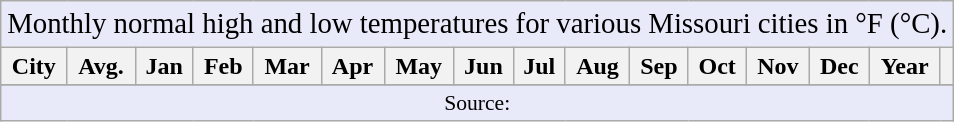<table class="wikitable" "text-align:center;font-size:88%;">
<tr>
<td colspan="16" style="text-align:center;font-size:120%;background:#E8EAFA;">Monthly normal high and low temperatures for various Missouri cities in °F (°C).</td>
</tr>
<tr>
<th>City</th>
<th>Avg.</th>
<th>Jan</th>
<th>Feb</th>
<th>Mar</th>
<th>Apr</th>
<th>May</th>
<th>Jun</th>
<th>Jul</th>
<th>Aug</th>
<th>Sep</th>
<th>Oct</th>
<th>Nov</th>
<th>Dec</th>
<th>Year</th>
<th></th>
</tr>
<tr>
</tr>
<tr>
</tr>
<tr>
</tr>
<tr>
</tr>
<tr>
<td colspan="16" style="text-align:center;font-size:90%;background:#E8EAFA;">Source:<br></td>
</tr>
</table>
